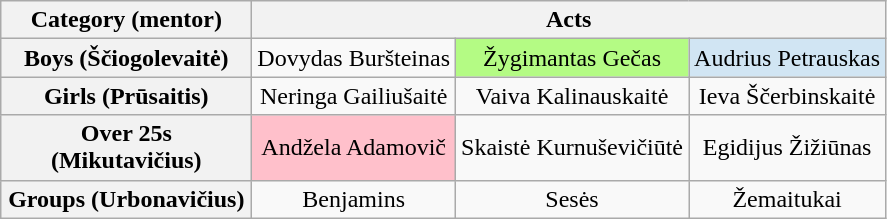<table class="wikitable" style="text-align:center">
<tr>
<th scope="col" style="width:160px;">Category (mentor)</th>
<th scope="col" colspan="4">Acts</th>
</tr>
<tr>
<th scope="row">Boys (Ščiogolevaitė)</th>
<td>Dovydas Buršteinas</td>
<td bgcolor="#B4FB84">Žygimantas Gečas</td>
<td bgcolor="#d1e5f3">Audrius Petrauskas</td>
</tr>
<tr>
<th scope="row">Girls (Prūsaitis)</th>
<td>Neringa Gailiušaitė</td>
<td>Vaiva Kalinauskaitė</td>
<td>Ieva Ščerbinskaitė</td>
</tr>
<tr>
<th scope="row">Over 25s (Mikutavičius)</th>
<td style="background:pink;">Andžela Adamovič</td>
<td>Skaistė Kurnuševičiūtė</td>
<td>Egidijus Žižiūnas</td>
</tr>
<tr>
<th scope="row">Groups (Urbonavičius)</th>
<td>Benjamins</td>
<td>Sesės</td>
<td>Žemaitukai</td>
</tr>
</table>
